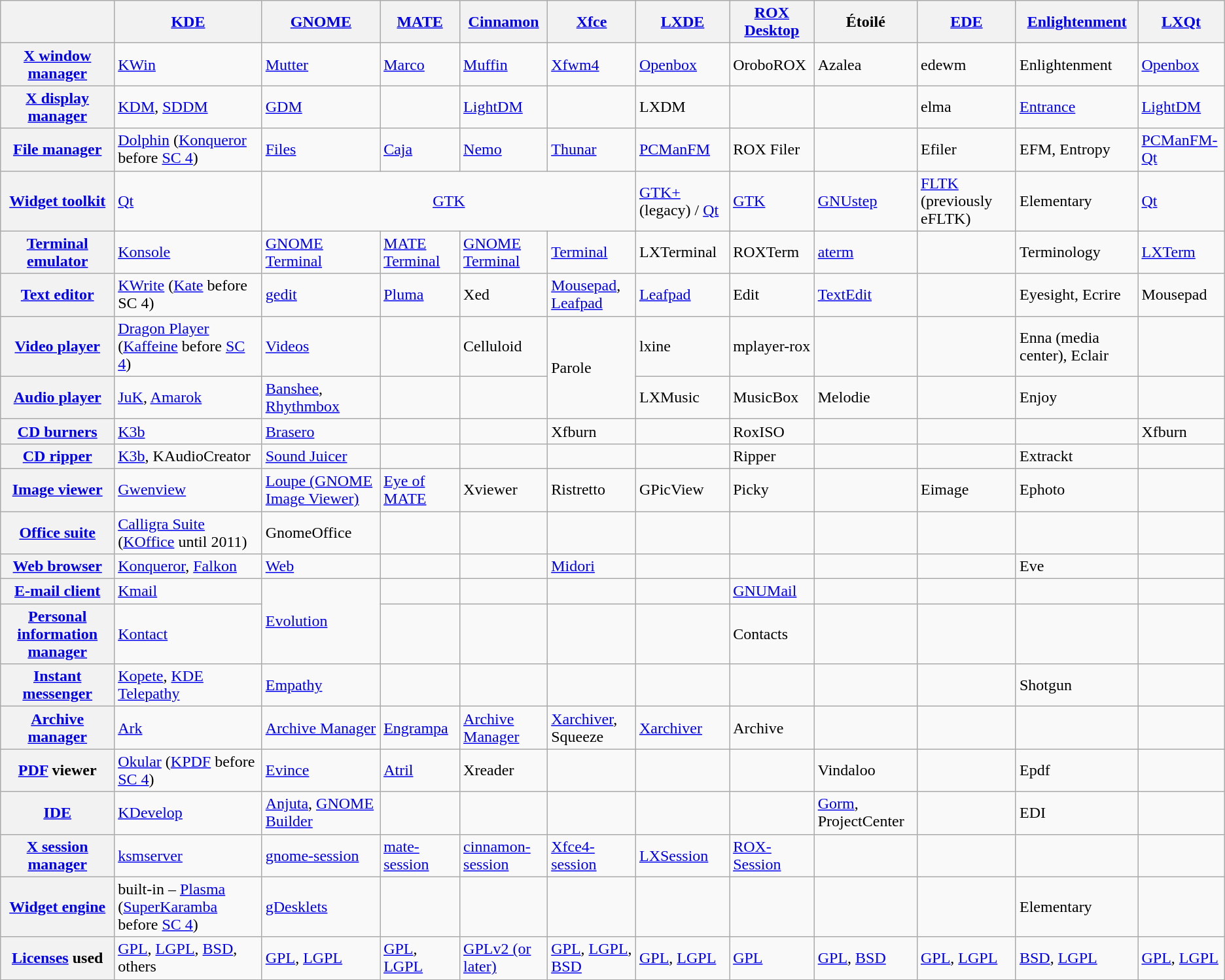<table class="wikitable">
<tr>
<th></th>
<th><a href='#'>KDE</a></th>
<th><a href='#'>GNOME</a></th>
<th><a href='#'>MATE</a></th>
<th><a href='#'>Cinnamon</a></th>
<th><a href='#'>Xfce</a></th>
<th><a href='#'>LXDE</a></th>
<th><a href='#'>ROX Desktop</a></th>
<th>Étoilé</th>
<th><a href='#'>EDE</a></th>
<th><a href='#'>Enlightenment</a></th>
<th><a href='#'>LXQt</a></th>
</tr>
<tr>
<th><a href='#'>X window manager</a></th>
<td><a href='#'>KWin</a></td>
<td><a href='#'>Mutter</a></td>
<td><a href='#'>Marco</a></td>
<td><a href='#'>Muffin</a></td>
<td><a href='#'>Xfwm4</a></td>
<td><a href='#'>Openbox</a></td>
<td>OroboROX</td>
<td>Azalea</td>
<td>edewm</td>
<td>Enlightenment</td>
<td><a href='#'>Openbox</a></td>
</tr>
<tr>
<th><a href='#'>X display manager</a></th>
<td><a href='#'>KDM</a>, <a href='#'>SDDM</a></td>
<td><a href='#'>GDM</a></td>
<td></td>
<td><a href='#'>LightDM</a></td>
<td></td>
<td>LXDM</td>
<td></td>
<td></td>
<td>elma</td>
<td><a href='#'>Entrance</a></td>
<td><a href='#'>LightDM</a></td>
</tr>
<tr>
<th><a href='#'>File manager</a></th>
<td><a href='#'>Dolphin</a> (<a href='#'>Konqueror</a> before <a href='#'>SC 4</a>)</td>
<td><a href='#'>Files</a></td>
<td><a href='#'>Caja</a></td>
<td><a href='#'>Nemo</a></td>
<td><a href='#'>Thunar</a></td>
<td><a href='#'>PCManFM</a></td>
<td>ROX Filer</td>
<td></td>
<td>Efiler</td>
<td>EFM, Entropy</td>
<td><a href='#'>PCManFM-Qt</a></td>
</tr>
<tr>
<th><a href='#'>Widget toolkit</a></th>
<td><a href='#'>Qt</a></td>
<td colspan=4 style="text-align:center;"><a href='#'>GTK</a></td>
<td><a href='#'>GTK+</a>(legacy) / <a href='#'>Qt</a></td>
<td><a href='#'>GTK</a></td>
<td><a href='#'>GNUstep</a></td>
<td><a href='#'>FLTK</a> (previously eFLTK)</td>
<td>Elementary</td>
<td><a href='#'>Qt</a></td>
</tr>
<tr>
<th><a href='#'>Terminal emulator</a></th>
<td><a href='#'>Konsole</a></td>
<td><a href='#'>GNOME Terminal</a></td>
<td><a href='#'>MATE Terminal</a></td>
<td><a href='#'>GNOME Terminal</a></td>
<td><a href='#'>Terminal</a></td>
<td>LXTerminal</td>
<td>ROXTerm</td>
<td><a href='#'>aterm</a></td>
<td></td>
<td>Terminology</td>
<td><a href='#'>LXTerm</a></td>
</tr>
<tr>
<th><a href='#'>Text editor</a></th>
<td><a href='#'>KWrite</a> (<a href='#'>Kate</a> before SC 4)</td>
<td><a href='#'>gedit</a></td>
<td><a href='#'>Pluma</a></td>
<td>Xed</td>
<td><a href='#'>Mousepad</a>, <a href='#'>Leafpad</a></td>
<td><a href='#'>Leafpad</a></td>
<td>Edit</td>
<td><a href='#'>TextEdit</a></td>
<td></td>
<td>Eyesight, Ecrire</td>
<td>Mousepad</td>
</tr>
<tr>
<th><a href='#'>Video player</a></th>
<td><a href='#'>Dragon Player</a> (<a href='#'>Kaffeine</a> before <a href='#'>SC 4</a>)</td>
<td><a href='#'>Videos</a></td>
<td></td>
<td>Celluloid</td>
<td rowspan="2">Parole</td>
<td>lxine</td>
<td>mplayer-rox</td>
<td></td>
<td></td>
<td>Enna (media center), Eclair</td>
<td></td>
</tr>
<tr>
<th><a href='#'>Audio player</a></th>
<td><a href='#'>JuK</a>, <a href='#'>Amarok</a></td>
<td><a href='#'>Banshee</a>, <a href='#'>Rhythmbox</a></td>
<td></td>
<td></td>
<td>LXMusic</td>
<td>MusicBox</td>
<td>Melodie</td>
<td></td>
<td>Enjoy</td>
<td></td>
</tr>
<tr>
<th><a href='#'>CD burners</a></th>
<td><a href='#'>K3b</a></td>
<td><a href='#'>Brasero</a></td>
<td></td>
<td></td>
<td>Xfburn</td>
<td></td>
<td>RoxISO</td>
<td></td>
<td></td>
<td></td>
<td>Xfburn</td>
</tr>
<tr>
<th><a href='#'>CD ripper</a></th>
<td><a href='#'>K3b</a>, KAudioCreator</td>
<td><a href='#'>Sound Juicer</a></td>
<td></td>
<td></td>
<td></td>
<td></td>
<td>Ripper</td>
<td></td>
<td></td>
<td>Extrackt</td>
<td></td>
</tr>
<tr>
<th><a href='#'>Image viewer</a></th>
<td><a href='#'>Gwenview</a></td>
<td><a href='#'>Loupe (GNOME Image Viewer)</a></td>
<td><a href='#'>Eye of MATE</a></td>
<td>Xviewer</td>
<td>Ristretto</td>
<td>GPicView</td>
<td>Picky</td>
<td></td>
<td>Eimage</td>
<td>Ephoto</td>
<td></td>
</tr>
<tr>
<th><a href='#'>Office suite</a></th>
<td><a href='#'>Calligra Suite</a> (<a href='#'>KOffice</a> until 2011)</td>
<td>GnomeOffice</td>
<td></td>
<td></td>
<td></td>
<td></td>
<td></td>
<td></td>
<td></td>
<td></td>
<td></td>
</tr>
<tr>
<th><a href='#'>Web browser</a></th>
<td><a href='#'>Konqueror</a>, <a href='#'>Falkon</a></td>
<td><a href='#'>Web</a></td>
<td></td>
<td></td>
<td><a href='#'>Midori</a></td>
<td></td>
<td></td>
<td></td>
<td></td>
<td>Eve</td>
<td></td>
</tr>
<tr>
<th><a href='#'>E-mail client</a></th>
<td><a href='#'>Kmail</a></td>
<td rowspan="2"><a href='#'>Evolution</a></td>
<td></td>
<td></td>
<td></td>
<td></td>
<td><a href='#'>GNUMail</a></td>
<td></td>
<td></td>
<td></td>
<td></td>
</tr>
<tr>
<th><a href='#'>Personal information manager</a></th>
<td><a href='#'>Kontact</a></td>
<td></td>
<td></td>
<td></td>
<td></td>
<td>Contacts</td>
<td></td>
<td></td>
<td></td>
<td></td>
</tr>
<tr>
<th><a href='#'>Instant messenger</a></th>
<td><a href='#'>Kopete</a>, <a href='#'>KDE Telepathy</a></td>
<td><a href='#'>Empathy</a></td>
<td></td>
<td></td>
<td></td>
<td></td>
<td></td>
<td></td>
<td></td>
<td>Shotgun</td>
<td></td>
</tr>
<tr>
<th><a href='#'>Archive manager</a></th>
<td><a href='#'>Ark</a></td>
<td><a href='#'>Archive Manager</a></td>
<td><a href='#'>Engrampa</a></td>
<td><a href='#'>Archive Manager</a></td>
<td><a href='#'>Xarchiver</a>, Squeeze</td>
<td><a href='#'>Xarchiver</a></td>
<td>Archive</td>
<td></td>
<td></td>
<td></td>
<td></td>
</tr>
<tr>
<th><a href='#'>PDF</a> viewer</th>
<td><a href='#'>Okular</a> (<a href='#'>KPDF</a> before <a href='#'>SC 4</a>)</td>
<td><a href='#'>Evince</a></td>
<td><a href='#'>Atril</a></td>
<td>Xreader</td>
<td></td>
<td></td>
<td></td>
<td>Vindaloo</td>
<td></td>
<td>Epdf</td>
<td></td>
</tr>
<tr>
<th><a href='#'>IDE</a></th>
<td><a href='#'>KDevelop</a></td>
<td><a href='#'>Anjuta</a>, <a href='#'>GNOME Builder</a></td>
<td></td>
<td></td>
<td></td>
<td></td>
<td></td>
<td><a href='#'>Gorm</a>, ProjectCenter</td>
<td></td>
<td>EDI</td>
<td></td>
</tr>
<tr>
<th><a href='#'>X session manager</a></th>
<td><a href='#'>ksmserver</a></td>
<td><a href='#'>gnome-session</a></td>
<td><a href='#'>mate-session</a></td>
<td><a href='#'>cinnamon-session</a></td>
<td><a href='#'>Xfce4-session</a></td>
<td><a href='#'>LXSession</a></td>
<td><a href='#'>ROX-Session</a></td>
<td></td>
<td></td>
<td></td>
<td></td>
</tr>
<tr>
<th><a href='#'>Widget engine</a></th>
<td>built-in – <a href='#'>Plasma</a> (<a href='#'>SuperKaramba</a> before <a href='#'>SC 4</a>)</td>
<td><a href='#'>gDesklets</a></td>
<td></td>
<td></td>
<td></td>
<td></td>
<td></td>
<td></td>
<td></td>
<td>Elementary</td>
<td></td>
</tr>
<tr>
<th><a href='#'>Licenses</a> used</th>
<td><a href='#'>GPL</a>, <a href='#'>LGPL</a>, <a href='#'>BSD</a>, others</td>
<td><a href='#'>GPL</a>, <a href='#'>LGPL</a></td>
<td><a href='#'>GPL</a>, <a href='#'>LGPL</a></td>
<td><a href='#'>GPLv2 (or later)</a></td>
<td><a href='#'>GPL</a>, <a href='#'>LGPL</a>, <a href='#'>BSD</a></td>
<td><a href='#'>GPL</a>, <a href='#'>LGPL</a></td>
<td><a href='#'>GPL</a></td>
<td><a href='#'>GPL</a>, <a href='#'>BSD</a></td>
<td><a href='#'>GPL</a>, <a href='#'>LGPL</a></td>
<td><a href='#'>BSD</a>, <a href='#'>LGPL</a></td>
<td><a href='#'>GPL</a>, <a href='#'>LGPL</a></td>
</tr>
</table>
